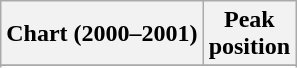<table class="wikitable sortable">
<tr>
<th>Chart (2000–2001)</th>
<th>Peak<br>position</th>
</tr>
<tr>
</tr>
<tr>
</tr>
<tr>
</tr>
<tr>
</tr>
<tr>
</tr>
</table>
